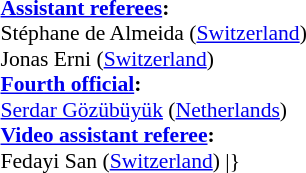<table style="width:100%; font-size:90%;">
<tr>
<td><br><strong><a href='#'>Assistant referees</a>:</strong>
<br>Stéphane de Almeida (<a href='#'>Switzerland</a>)
<br>Jonas Erni (<a href='#'>Switzerland</a>)
<br><strong><a href='#'>Fourth official</a>:</strong>
<br><a href='#'>Serdar Gözübüyük</a> (<a href='#'>Netherlands</a>)

<br><strong><a href='#'>Video assistant referee</a>:</strong>
<br>Fedayi San (<a href='#'>Switzerland</a>)

<includeonly>|}</includeonly></td>
<td style="width:60%; vertical-align:top;"><br></td>
</tr>
</table>
